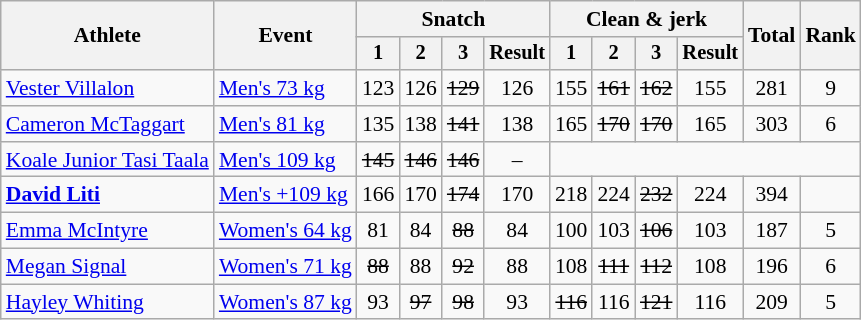<table class="wikitable" style="font-size:90%; text-align:center">
<tr>
<th rowspan=2>Athlete</th>
<th rowspan=2>Event</th>
<th colspan=4>Snatch</th>
<th colspan=4>Clean & jerk</th>
<th rowspan=2>Total</th>
<th rowspan=2>Rank</th>
</tr>
<tr style="font-size:95%">
<th>1</th>
<th>2</th>
<th>3</th>
<th>Result</th>
<th>1</th>
<th>2</th>
<th>3</th>
<th>Result</th>
</tr>
<tr>
<td align=left><a href='#'>Vester Villalon</a></td>
<td align=left><a href='#'>Men's 73 kg</a></td>
<td>123</td>
<td>126</td>
<td><s>129</s></td>
<td>126</td>
<td>155</td>
<td><s>161</s></td>
<td><s>162</s></td>
<td>155</td>
<td>281</td>
<td>9</td>
</tr>
<tr>
<td align=left><a href='#'>Cameron McTaggart</a></td>
<td align=left><a href='#'>Men's 81 kg</a></td>
<td>135</td>
<td>138</td>
<td><s>141</s></td>
<td>138</td>
<td>165</td>
<td><s>170</s></td>
<td><s>170</s></td>
<td>165</td>
<td>303</td>
<td>6</td>
</tr>
<tr>
<td align=left><a href='#'>Koale Junior Tasi Taala</a></td>
<td align=left><a href='#'>Men's 109 kg</a></td>
<td><s>145</s></td>
<td><s>146</s></td>
<td><s>146</s></td>
<td>–</td>
<td colspan=6></td>
</tr>
<tr>
<td align=left><strong><a href='#'>David Liti</a></strong></td>
<td align=left><a href='#'>Men's +109 kg</a></td>
<td>166</td>
<td>170</td>
<td><s>174</s></td>
<td>170</td>
<td>218</td>
<td>224</td>
<td><s>232</s></td>
<td>224</td>
<td>394</td>
<td></td>
</tr>
<tr>
<td align=left><a href='#'>Emma McIntyre</a></td>
<td align=left><a href='#'>Women's 64 kg</a></td>
<td>81</td>
<td>84</td>
<td><s>88</s></td>
<td>84</td>
<td>100</td>
<td>103</td>
<td><s>106</s></td>
<td>103</td>
<td>187</td>
<td>5</td>
</tr>
<tr>
<td align=left><a href='#'>Megan Signal</a></td>
<td align=left><a href='#'>Women's 71 kg</a></td>
<td><s>88</s></td>
<td>88</td>
<td><s>92</s></td>
<td>88</td>
<td>108</td>
<td><s>111</s></td>
<td><s>112</s></td>
<td>108</td>
<td>196</td>
<td>6</td>
</tr>
<tr>
<td align=left><a href='#'>Hayley Whiting</a></td>
<td align=left><a href='#'>Women's 87 kg</a></td>
<td>93</td>
<td><s>97</s></td>
<td><s>98</s></td>
<td>93</td>
<td><s>116</s></td>
<td>116</td>
<td><s>121</s></td>
<td>116</td>
<td>209</td>
<td>5</td>
</tr>
</table>
